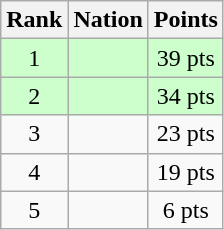<table class="wikitable sortable" style="text-align:center">
<tr>
<th>Rank</th>
<th>Nation</th>
<th>Points</th>
</tr>
<tr style="background-color:#ccffcc">
<td>1</td>
<td align=left></td>
<td>39 pts</td>
</tr>
<tr style="background-color:#ccffcc">
<td>2</td>
<td align=left></td>
<td>34 pts</td>
</tr>
<tr>
<td>3</td>
<td align=left></td>
<td>23 pts</td>
</tr>
<tr>
<td>4</td>
<td align=left></td>
<td>19 pts</td>
</tr>
<tr>
<td>5</td>
<td align=left></td>
<td>6 pts</td>
</tr>
</table>
